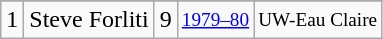<table class="wikitable">
<tr>
</tr>
<tr>
<td>1</td>
<td>Steve Forliti</td>
<td>9</td>
<td style="font-size:80%;"><a href='#'>1979–80</a></td>
<td style="font-size:80%;">UW-Eau Claire</td>
</tr>
</table>
